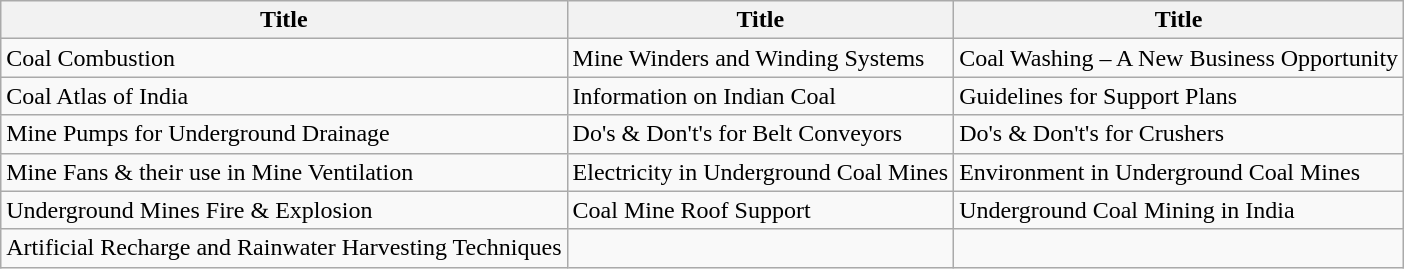<table class="wikitable">
<tr>
<th>Title</th>
<th>Title</th>
<th>Title</th>
</tr>
<tr>
<td>Coal Combustion</td>
<td>Mine Winders and Winding Systems</td>
<td>Coal Washing – A New Business Opportunity</td>
</tr>
<tr>
<td>Coal Atlas of India</td>
<td>Information on Indian Coal</td>
<td>Guidelines for Support Plans</td>
</tr>
<tr>
<td>Mine Pumps for Underground Drainage</td>
<td>Do's & Don't's for Belt Conveyors</td>
<td>Do's & Don't's for Crushers</td>
</tr>
<tr>
<td>Mine Fans & their use in Mine Ventilation</td>
<td>Electricity in Underground Coal Mines</td>
<td>Environment in Underground Coal Mines</td>
</tr>
<tr>
<td>Underground Mines Fire & Explosion</td>
<td>Coal Mine Roof Support</td>
<td>Underground Coal Mining in India</td>
</tr>
<tr>
<td>Artificial Recharge and Rainwater Harvesting Techniques</td>
<td></td>
<td></td>
</tr>
</table>
